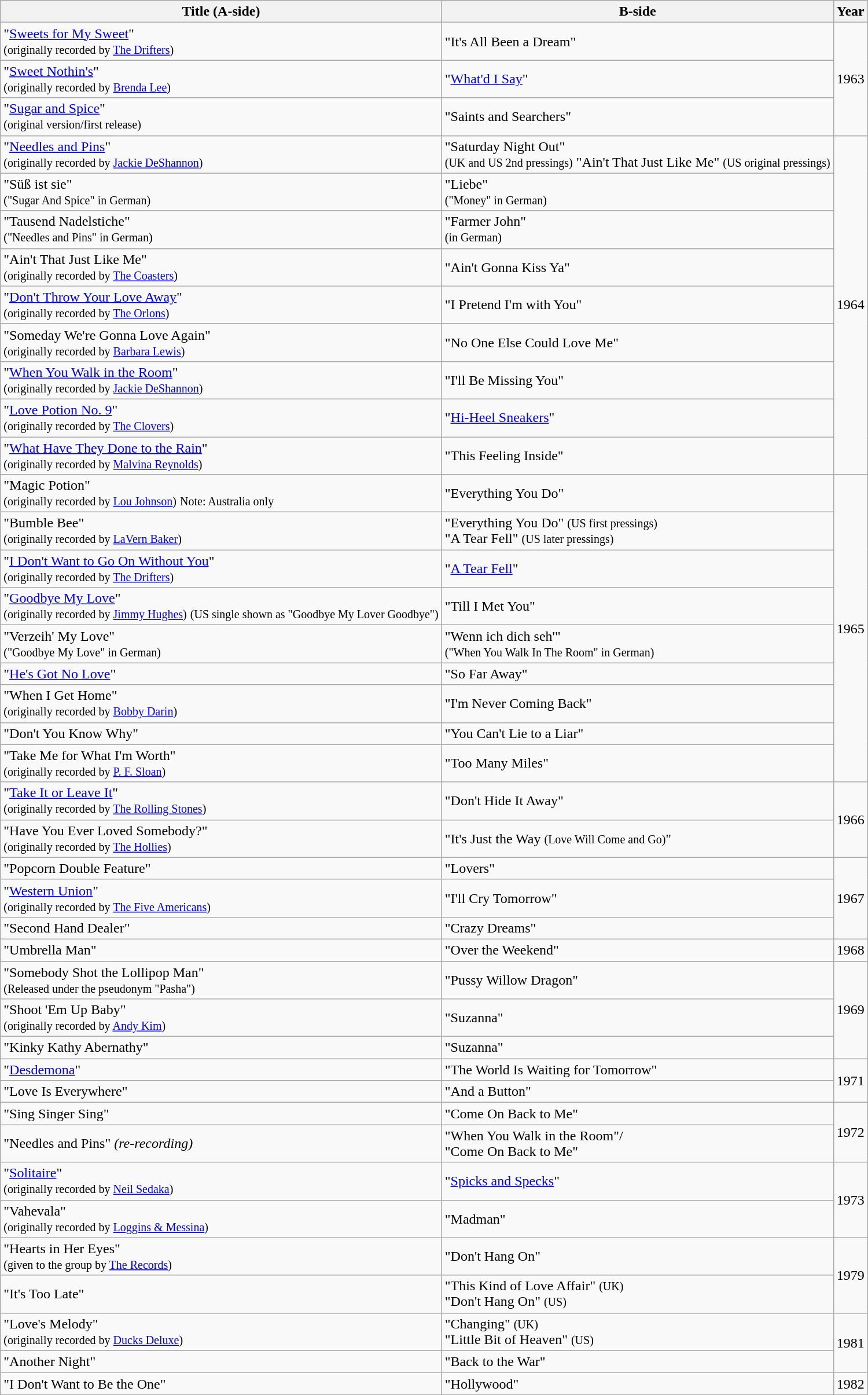<table class="wikitable">
<tr>
<th>Title (A-side)</th>
<th>B-side</th>
<th>Year</th>
</tr>
<tr>
<td>"<a href='#'>Sweets for My Sweet</a>"<br><small>(originally recorded by <a href='#'>The Drifters</a>)</small></td>
<td>"It's All Been a Dream"</td>
<td rowspan="3">1963</td>
</tr>
<tr>
<td>"<a href='#'>Sweet Nothin's</a>"<br><small>(originally recorded by <a href='#'>Brenda Lee</a>)</small></td>
<td>"<a href='#'>What'd I Say</a>"</td>
</tr>
<tr>
<td>"<a href='#'>Sugar and Spice</a>"<br><small>(original version/first release)</small></td>
<td>"Saints and Searchers"</td>
</tr>
<tr>
<td>"<a href='#'>Needles and Pins</a>"<br><small>(originally recorded by <a href='#'>Jackie DeShannon</a>)</small></td>
<td>"Saturday Night Out"<br><small>(UK and US 2nd pressings)</small>
"Ain't That Just Like Me"
<small>(US original pressings)</small></td>
<td rowspan="9">1964</td>
</tr>
<tr>
<td>"Süß ist sie"<br><small>("Sugar And Spice" in German)</small></td>
<td>"Liebe"<br><small>("Money" in German)</small></td>
</tr>
<tr>
<td>"Tausend Nadelstiche"<br><small>("Needles and Pins" in German)</small></td>
<td>"Farmer John"<br><small>(in German)</small></td>
</tr>
<tr>
<td>"Ain't That Just Like Me"<br><small>(originally recorded by <a href='#'>The Coasters</a>)</small></td>
<td>"Ain't Gonna Kiss Ya"</td>
</tr>
<tr>
<td>"<a href='#'>Don't Throw Your Love Away</a>"<br><small>(originally recorded by <a href='#'>The Orlons</a>)</small></td>
<td>"I Pretend I'm with You"</td>
</tr>
<tr>
<td>"Someday We're Gonna Love Again"<br><small>(originally recorded by <a href='#'>Barbara Lewis</a>)</small></td>
<td>"No One Else Could Love Me"</td>
</tr>
<tr>
<td>"<a href='#'>When You Walk in the Room</a>"<br><small>(originally recorded by <a href='#'>Jackie DeShannon</a>)</small></td>
<td>"I'll Be Missing You"</td>
</tr>
<tr>
<td>"<a href='#'>Love Potion No. 9</a>"<br><small>(originally recorded by <a href='#'>The Clovers</a>)</small></td>
<td>"<a href='#'>Hi-Heel Sneakers</a>"</td>
</tr>
<tr>
<td>"<a href='#'>What Have They Done to the Rain</a>"<br><small>(originally recorded by <a href='#'>Malvina Reynolds</a>)</small></td>
<td>"This Feeling Inside"</td>
</tr>
<tr>
<td>"Magic Potion"<br><small>(originally recorded by <a href='#'>Lou Johnson</a>)</small>
<small>Note: Australia only</small></td>
<td>"Everything You Do"</td>
<td rowspan="9">1965</td>
</tr>
<tr>
<td>"Bumble Bee"<br><small>(originally recorded by <a href='#'>LaVern Baker</a>)</small></td>
<td>"Everything You Do" <small>(US first pressings)</small><br>"A Tear Fell" <small>(US later pressings)</small></td>
</tr>
<tr>
<td>"<a href='#'>I Don't Want to Go On Without You</a>"<br><small>(originally recorded by <a href='#'>The Drifters</a>)</small></td>
<td>"<a href='#'>A Tear Fell</a>"</td>
</tr>
<tr>
<td>"<a href='#'>Goodbye My Love</a>"<br><small>(originally recorded by <a href='#'>Jimmy Hughes</a>)</small>
<small>(US single shown as "Goodbye My Lover Goodbye")</small></td>
<td>"Till I Met You"</td>
</tr>
<tr>
<td>"Verzeih' My Love"<br><small>("Goodbye My Love" in German)</small></td>
<td>"Wenn ich dich seh'"<br><small>("When You Walk In The Room" in German)</small></td>
</tr>
<tr>
<td>"<a href='#'>He's Got No Love</a>"</td>
<td>"So Far Away"</td>
</tr>
<tr>
<td>"When I Get Home"<br><small>(originally recorded by <a href='#'>Bobby Darin</a>)</small></td>
<td>"I'm Never Coming Back"</td>
</tr>
<tr>
<td>"Don't You Know Why"</td>
<td>"You Can't Lie to a Liar"</td>
</tr>
<tr>
<td>"Take Me for What I'm Worth"<br><small>(originally recorded by <a href='#'>P. F. Sloan</a>)</small></td>
<td>"Too Many Miles"</td>
</tr>
<tr>
<td>"<a href='#'>Take It or Leave It</a>"<br><small>(originally recorded by <a href='#'>The Rolling Stones</a>)</small></td>
<td>"Don't Hide It Away"</td>
<td rowspan="2">1966</td>
</tr>
<tr>
<td>"Have You Ever Loved Somebody?"<br><small>(originally recorded by <a href='#'>The Hollies</a>)</small></td>
<td>"It's Just the Way <small>(Love Will Come and Go)</small>"</td>
</tr>
<tr>
<td>"Popcorn Double Feature"</td>
<td>"Lovers"</td>
<td rowspan="3">1967</td>
</tr>
<tr>
<td>"<a href='#'>Western Union</a>"<br><small>(originally recorded by <a href='#'>The Five Americans</a>)</small></td>
<td>"I'll Cry Tomorrow"</td>
</tr>
<tr>
<td>"Second Hand Dealer"</td>
<td>"Crazy Dreams"</td>
</tr>
<tr>
<td>"Umbrella Man"</td>
<td>"Over the Weekend"</td>
<td>1968</td>
</tr>
<tr>
<td>"Somebody Shot the Lollipop Man"<br><small>(Released under the pseudonym "Pasha")</small></td>
<td>"Pussy Willow Dragon"</td>
<td rowspan="3">1969</td>
</tr>
<tr>
<td>"Shoot 'Em Up Baby"<br><small>(originally recorded by <a href='#'>Andy Kim</a>)</small></td>
<td>"Suzanna"</td>
</tr>
<tr>
<td>"Kinky Kathy Abernathy"</td>
<td>"Suzanna"</td>
</tr>
<tr>
<td>"<a href='#'>Desdemona</a>"</td>
<td>"The World Is Waiting for Tomorrow"</td>
<td rowspan="2">1971</td>
</tr>
<tr>
<td>"Love Is Everywhere"</td>
<td>"And a Button"</td>
</tr>
<tr>
<td>"Sing Singer Sing"</td>
<td>"Come On Back to Me"</td>
<td rowspan="2">1972</td>
</tr>
<tr>
<td>"Needles and Pins" <em>(re-recording)</em></td>
<td>"When You Walk in the Room"/<br>"Come On Back to Me"</td>
</tr>
<tr>
<td>"<a href='#'>Solitaire</a>"<br><small>(originally recorded by <a href='#'>Neil Sedaka</a>)</small></td>
<td>"<a href='#'>Spicks and Specks</a>"</td>
<td rowspan="2">1973</td>
</tr>
<tr>
<td>"Vahevala"<br><small>(originally recorded by <a href='#'>Loggins & Messina</a>)</small></td>
<td>"Madman"</td>
</tr>
<tr>
<td>"Hearts in Her Eyes"<br><small>(given to the group by <a href='#'>The Records</a>)</small></td>
<td>"Don't Hang On"</td>
<td rowspan="2">1979</td>
</tr>
<tr>
<td>"It's Too Late"</td>
<td>"This Kind of Love Affair" <small>(UK)</small><br>"Don't Hang On" <small>(US)</small></td>
</tr>
<tr>
<td>"Love's Melody"<br><small>(originally recorded by <a href='#'>Ducks Deluxe</a>)</small></td>
<td>"Changing" <small>(UK)</small><br>"Little Bit of Heaven" <small>(US)</small></td>
<td rowspan="2">1981</td>
</tr>
<tr>
<td>"Another Night"</td>
<td>"Back to the War"</td>
</tr>
<tr>
<td>"I Don't Want to Be the One"</td>
<td>"Hollywood"</td>
<td>1982</td>
</tr>
</table>
